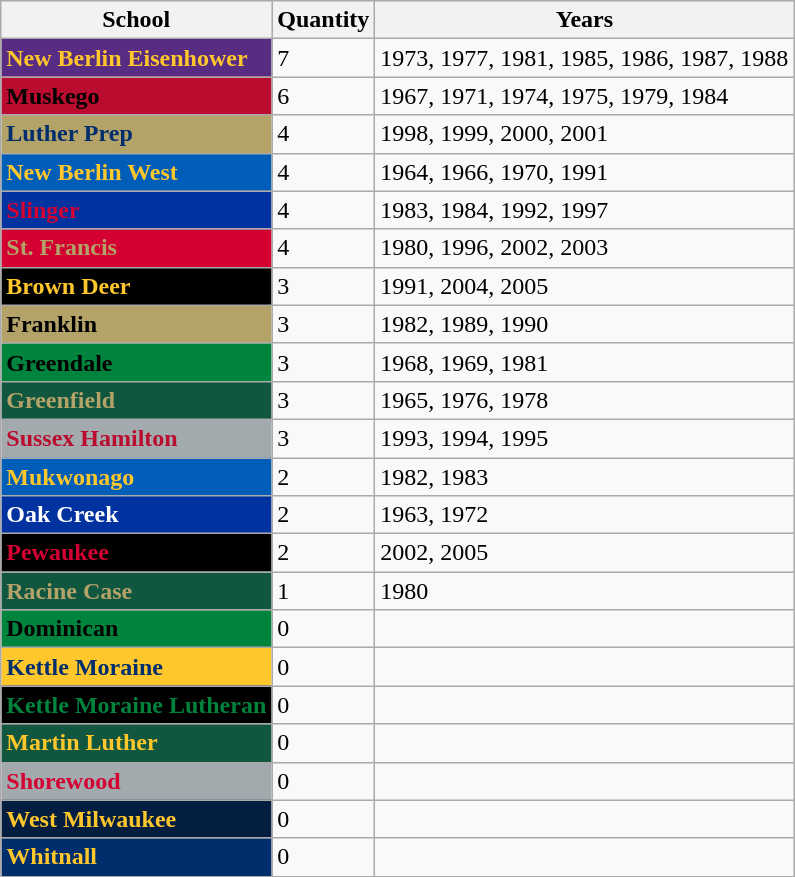<table class="wikitable">
<tr>
<th>School</th>
<th>Quantity</th>
<th>Years</th>
</tr>
<tr>
<td style="background: #582c83; color: #ffc72c"><strong>New Berlin Eisenhower</strong></td>
<td>7</td>
<td>1973, 1977, 1981, 1985, 1986, 1987, 1988</td>
</tr>
<tr>
<td style="background: #ba0c2f; color: black"><strong>Muskego</strong></td>
<td>6</td>
<td>1967, 1971, 1974, 1975, 1979, 1984</td>
</tr>
<tr>
<td style="background: #b3a369; color: #002d6c"><strong>Luther Prep</strong></td>
<td>4</td>
<td>1998, 1999, 2000, 2001</td>
</tr>
<tr>
<td style="background: #005eb8; color: #ffc72c"><strong>New Berlin West</strong></td>
<td>4</td>
<td>1964, 1966, 1970, 1991</td>
</tr>
<tr>
<td style="background: #0032a0; color: #d50032"><strong>Slinger</strong></td>
<td>4</td>
<td>1983, 1984, 1992, 1997</td>
</tr>
<tr>
<td style="background: #d50032; color: #b3a369"><strong>St. Francis</strong></td>
<td>4</td>
<td>1980, 1996, 2002, 2003</td>
</tr>
<tr>
<td style="background: black; color: #ffc72c"><strong>Brown Deer</strong></td>
<td>3</td>
<td>1991, 2004, 2005</td>
</tr>
<tr>
<td style="background: #b3a369; color: black"><strong>Franklin</strong></td>
<td>3</td>
<td>1982, 1989, 1990</td>
</tr>
<tr>
<td style="background: #00843d; color: black"><strong>Greendale</strong></td>
<td>3</td>
<td>1968, 1969, 1981</td>
</tr>
<tr>
<td style="background: #115740; color: #b3a369"><strong>Greenfield</strong></td>
<td>3</td>
<td>1965, 1976, 1978</td>
</tr>
<tr>
<td style="background: #a2aaad; color: #ba0c2f"><strong>Sussex Hamilton</strong></td>
<td>3</td>
<td>1993, 1994, 1995</td>
</tr>
<tr>
<td style="background: #005eb8; color: #ffc72c"><strong>Mukwonago</strong></td>
<td>2</td>
<td>1982, 1983</td>
</tr>
<tr>
<td style="background: #0032a0; color: white"><strong>Oak Creek</strong></td>
<td>2</td>
<td>1963, 1972</td>
</tr>
<tr>
<td style="background: black; color: #d50032"><strong>Pewaukee</strong></td>
<td>2</td>
<td>2002, 2005</td>
</tr>
<tr>
<td style="background: #115740; color: #b3a369"><strong>Racine Case</strong></td>
<td>1</td>
<td>1980</td>
</tr>
<tr>
<td style="background: #00843d; color: black"><strong>Dominican</strong></td>
<td>0</td>
<td></td>
</tr>
<tr>
<td style="background: #ffc72c; color: #002d6c"><strong>Kettle Moraine</strong></td>
<td>0</td>
<td></td>
</tr>
<tr>
<td style="background: black; color: #00843d"><strong>Kettle Moraine Lutheran</strong></td>
<td>0</td>
<td></td>
</tr>
<tr>
<td style="background: #115740; color: #ffc72c"><strong>Martin Luther</strong></td>
<td>0</td>
<td></td>
</tr>
<tr>
<td style="background: #a2aaad; color: #d50032"><strong>Shorewood</strong></td>
<td>0</td>
<td></td>
</tr>
<tr>
<td style="background: #041e42; color: #ffc72c"><strong>West Milwaukee</strong></td>
<td>0</td>
<td></td>
</tr>
<tr>
<td style="background: #002d6c; color: #ffc72c"><strong>Whitnall</strong></td>
<td>0</td>
<td></td>
</tr>
</table>
